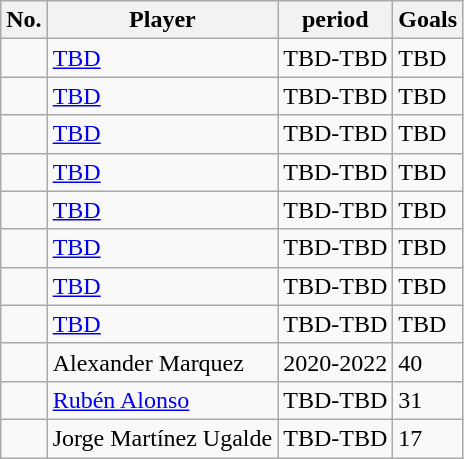<table class="wikitable">
<tr>
<th>No.</th>
<th>Player</th>
<th>period</th>
<th>Goals</th>
</tr>
<tr>
<td></td>
<td> <a href='#'>TBD</a></td>
<td>TBD-TBD</td>
<td>TBD</td>
</tr>
<tr>
<td></td>
<td> <a href='#'>TBD</a></td>
<td>TBD-TBD</td>
<td>TBD</td>
</tr>
<tr>
<td></td>
<td> <a href='#'>TBD</a></td>
<td>TBD-TBD</td>
<td>TBD</td>
</tr>
<tr>
<td></td>
<td> <a href='#'>TBD</a></td>
<td>TBD-TBD</td>
<td>TBD</td>
</tr>
<tr>
<td></td>
<td> <a href='#'>TBD</a></td>
<td>TBD-TBD</td>
<td>TBD</td>
</tr>
<tr>
<td></td>
<td> <a href='#'>TBD</a></td>
<td>TBD-TBD</td>
<td>TBD</td>
</tr>
<tr>
<td></td>
<td> <a href='#'>TBD</a></td>
<td>TBD-TBD</td>
<td>TBD</td>
</tr>
<tr>
<td></td>
<td> <a href='#'>TBD</a></td>
<td>TBD-TBD</td>
<td>TBD</td>
</tr>
<tr>
<td></td>
<td> Alexander Marquez</td>
<td>2020-2022</td>
<td>40</td>
</tr>
<tr>
<td></td>
<td> <a href='#'>Rubén Alonso</a></td>
<td>TBD-TBD</td>
<td>31</td>
</tr>
<tr>
<td></td>
<td> Jorge Martínez Ugalde</td>
<td>TBD-TBD</td>
<td>17</td>
</tr>
</table>
